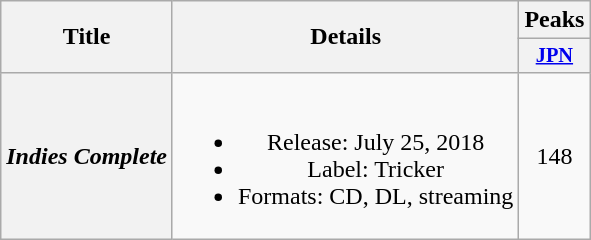<table class="wikitable plainrowheaders" style="text-align:center">
<tr>
<th scope="col" rowspan="2">Title</th>
<th scope="col" rowspan="2">Details</th>
<th scope="col" colspan="1">Peaks</th>
</tr>
<tr>
<th scope="col" style="width:2.75em;font-size:85%"><a href='#'>JPN</a><br></th>
</tr>
<tr>
<th scope="row"><em>Indies Complete</em></th>
<td><br><ul><li>Release: July 25, 2018</li><li>Label: Tricker</li><li>Formats: CD, DL, streaming</li></ul></td>
<td>148</td>
</tr>
</table>
